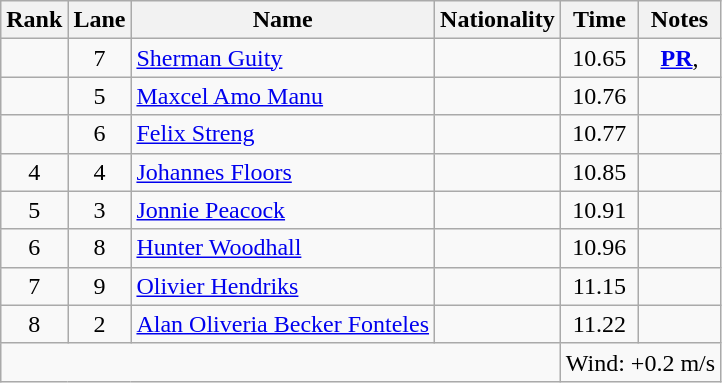<table class="wikitable sortable" style="text-align:center">
<tr>
<th>Rank</th>
<th>Lane</th>
<th>Name</th>
<th>Nationality</th>
<th>Time</th>
<th>Notes</th>
</tr>
<tr>
<td></td>
<td>7</td>
<td align="left"><a href='#'>Sherman Guity</a></td>
<td align="left"></td>
<td>10.65</td>
<td><strong><a href='#'>PR</a></strong>, </td>
</tr>
<tr>
<td></td>
<td>5</td>
<td align="left"><a href='#'>Maxcel Amo Manu</a></td>
<td align="left"></td>
<td>10.76</td>
<td></td>
</tr>
<tr>
<td></td>
<td>6</td>
<td align="left"><a href='#'>Felix Streng</a></td>
<td align="left"></td>
<td>10.77</td>
<td></td>
</tr>
<tr>
<td>4</td>
<td>4</td>
<td align="left"><a href='#'>Johannes Floors</a></td>
<td align="left"></td>
<td>10.85</td>
<td></td>
</tr>
<tr>
<td>5</td>
<td>3</td>
<td align="left"><a href='#'>Jonnie Peacock</a></td>
<td align="left"></td>
<td>10.91</td>
<td></td>
</tr>
<tr>
<td>6</td>
<td>8</td>
<td align="left"><a href='#'>Hunter Woodhall</a></td>
<td align="left"></td>
<td>10.96</td>
<td></td>
</tr>
<tr>
<td>7</td>
<td>9</td>
<td align="left"><a href='#'>Olivier Hendriks</a></td>
<td align="left"></td>
<td>11.15</td>
<td></td>
</tr>
<tr>
<td>8</td>
<td>2</td>
<td align="left"><a href='#'>Alan Oliveria Becker Fonteles</a></td>
<td align="left"></td>
<td>11.22</td>
<td></td>
</tr>
<tr class="sortbottom">
<td colspan="4"></td>
<td colspan="2" style="text-align:left;">Wind: +0.2 m/s</td>
</tr>
</table>
